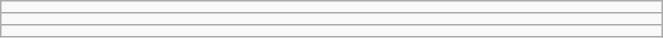<table class="wikitable" style=" text-align:center; font-size:110%;" width="35%">
<tr>
<td></td>
</tr>
<tr>
<td></td>
</tr>
<tr>
<td></td>
</tr>
</table>
